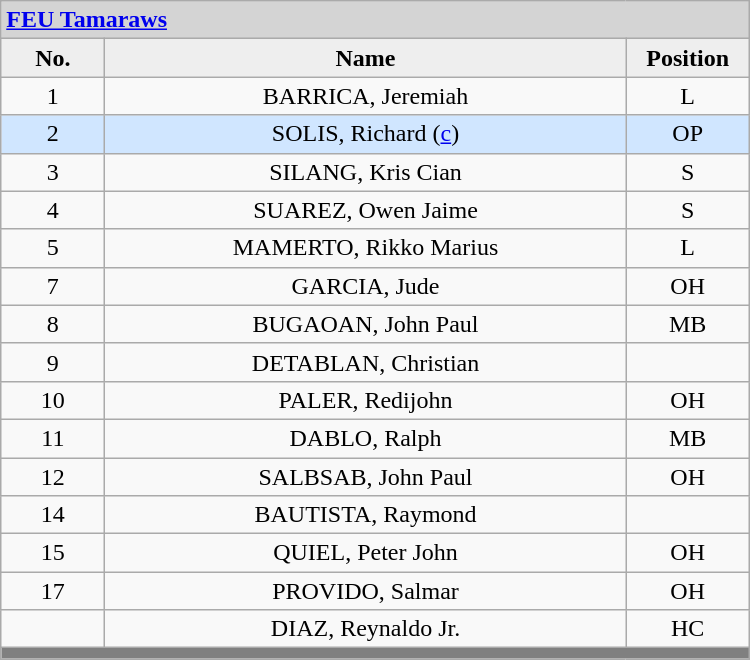<table class='wikitable mw-collapsible mw-collapsed' style="text-align: center; width: 500px; border: none">
<tr>
<th style="background:#D4D4D4; text-align:left;" colspan=3><a href='#'>FEU Tamaraws</a></th>
</tr>
<tr style="background:#EEEEEE; font-weight:bold;">
<td width=10%>No.</td>
<td width=50%>Name</td>
<td width=10%>Position</td>
</tr>
<tr>
<td align=center>1</td>
<td>BARRICA, Jeremiah</td>
<td align=center>L</td>
</tr>
<tr style="background: #D0E6FF;">
<td align=center>2</td>
<td>SOLIS, Richard (<a href='#'>c</a>)</td>
<td align=center>OP</td>
</tr>
<tr>
<td align=center>3</td>
<td>SILANG, Kris Cian</td>
<td align=center>S</td>
</tr>
<tr>
<td align=center>4</td>
<td>SUAREZ, Owen Jaime</td>
<td align=center>S</td>
</tr>
<tr>
<td align=center>5</td>
<td>MAMERTO, Rikko Marius</td>
<td align=center>L</td>
</tr>
<tr>
<td align=center>7</td>
<td>GARCIA, Jude</td>
<td align=center>OH</td>
</tr>
<tr>
<td align=center>8</td>
<td>BUGAOAN, John Paul</td>
<td align=center>MB</td>
</tr>
<tr>
<td align=center>9</td>
<td>DETABLAN, Christian</td>
<td align=center></td>
</tr>
<tr>
<td align=center>10</td>
<td>PALER, Redijohn</td>
<td align=center>OH</td>
</tr>
<tr>
<td align=center>11</td>
<td>DABLO, Ralph</td>
<td align=center>MB</td>
</tr>
<tr>
<td align=center>12</td>
<td>SALBSAB, John Paul</td>
<td align=center>OH</td>
</tr>
<tr>
<td align=center>14</td>
<td>BAUTISTA, 	Raymond</td>
<td align=center></td>
</tr>
<tr>
<td align=center>15</td>
<td>QUIEL, Peter John</td>
<td align=center>OH</td>
</tr>
<tr>
<td align=center>17</td>
<td>PROVIDO, Salmar</td>
<td align=center>OH</td>
</tr>
<tr>
<td align=center></td>
<td>DIAZ, Reynaldo Jr.</td>
<td align=center>HC</td>
</tr>
<tr>
<th style='background: grey;' colspan=3></th>
</tr>
</table>
